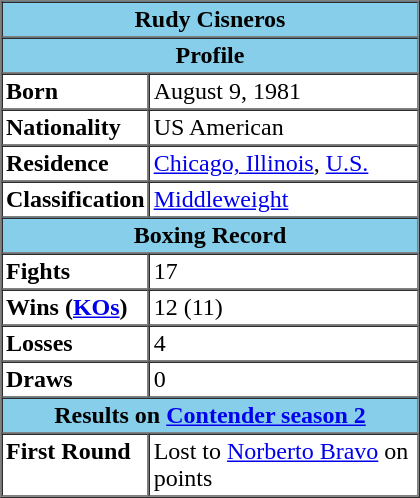<table border="1" cellspacing="0" cellpadding="2" width="280" style="margin-left:3px" align="right">
<tr>
<th align="center" bgcolor="skyblue" colspan="3"><strong>Rudy Cisneros</strong></th>
</tr>
<tr>
<th align="center" bgcolor="skyblue" colspan="3">Profile</th>
</tr>
<tr>
<th align="left" valign="top">Born</th>
<td colspan="2" valign="top">August 9, 1981</td>
</tr>
<tr>
<th align="left" valign="top">Nationality</th>
<td colspan="2" valign="top">US American</td>
</tr>
<tr>
<th align="left" valign="top">Residence</th>
<td colspan="2" valign="top"><a href='#'>Chicago, Illinois</a>, <a href='#'>U.S.</a></td>
</tr>
<tr>
<th align="left" valign="top">Classification</th>
<td colspan="2" valign="top"><a href='#'>Middleweight</a></td>
</tr>
<tr>
<th align="center" bgcolor="skyblue" colspan="3">Boxing Record</th>
</tr>
<tr>
<th align="left" valign="top">Fights</th>
<td colspan="2" valign="top">17</td>
</tr>
<tr>
<th align="left" valign="top">Wins (<a href='#'>KOs</a>)</th>
<td colspan="2" valign="top">12 (11)</td>
</tr>
<tr>
<th align="left" valign="top">Losses</th>
<td colspan="2" valign="top">4</td>
</tr>
<tr>
<th align="left" valign="top">Draws</th>
<td colspan="2" valign="top">0</td>
</tr>
<tr>
<th align="center" bgcolor="skyblue" colspan="3">Results on <a href='#'>Contender season 2</a></th>
</tr>
<tr>
<th align="left" valign="top">First Round</th>
<td colspan="2" valign="top">Lost to <a href='#'>Norberto Bravo</a> on points</td>
</tr>
<tr>
</tr>
</table>
